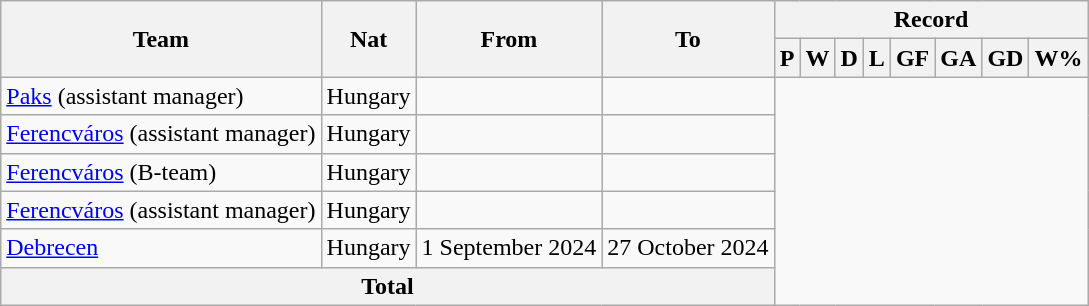<table class="wikitable" style="text-align: center">
<tr>
<th rowspan="2">Team</th>
<th rowspan="2">Nat</th>
<th rowspan="2">From</th>
<th rowspan="2">To</th>
<th colspan="8">Record</th>
</tr>
<tr>
<th>P</th>
<th>W</th>
<th>D</th>
<th>L</th>
<th>GF</th>
<th>GA</th>
<th>GD</th>
<th>W%</th>
</tr>
<tr>
<td align=left><a href='#'>Paks</a> (assistant manager)</td>
<td>Hungary</td>
<td align=left></td>
<td align=left><br></td>
</tr>
<tr>
<td align=left><a href='#'>Ferencváros</a> (assistant manager)</td>
<td>Hungary</td>
<td align=left></td>
<td align=left><br></td>
</tr>
<tr>
<td align=left><a href='#'>Ferencváros</a> (B-team)</td>
<td>Hungary</td>
<td align=left></td>
<td align=left><br></td>
</tr>
<tr>
<td align=left><a href='#'>Ferencváros</a> (assistant manager)</td>
<td>Hungary</td>
<td align=left></td>
<td align=left><br></td>
</tr>
<tr>
<td align=left><a href='#'>Debrecen</a></td>
<td>Hungary</td>
<td align=left>1 September 2024</td>
<td align=left>27 October 2024<br></td>
</tr>
<tr>
<th colspan="4">Total<br></th>
</tr>
</table>
